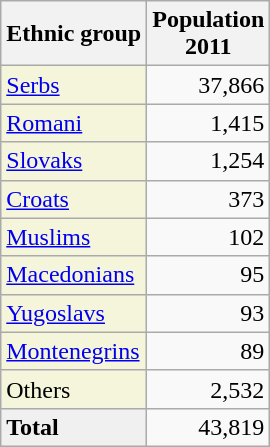<table class="wikitable sortable">
<tr>
<th>Ethnic group</th>
<th>Population<br>2011</th>
</tr>
<tr>
<td style="background:#F5F5DC;"><a href='#'>Serbs</a></td>
<td align="right">37,866</td>
</tr>
<tr>
<td style="background:#F5F5DC;"><a href='#'>Romani</a></td>
<td align="right">1,415</td>
</tr>
<tr>
<td style="background:#F5F5DC;"><a href='#'>Slovaks</a></td>
<td align="right">1,254</td>
</tr>
<tr>
<td style="background:#F5F5DC;"><a href='#'>Croats</a></td>
<td align="right">373</td>
</tr>
<tr>
<td style="background:#F5F5DC;"><a href='#'>Muslims</a></td>
<td align="right">102</td>
</tr>
<tr>
<td style="background:#F5F5DC;"><a href='#'>Macedonians</a></td>
<td align="right">95</td>
</tr>
<tr>
<td style="background:#F5F5DC;"><a href='#'>Yugoslavs</a></td>
<td align="right">93</td>
</tr>
<tr>
<td style="background:#F5F5DC;"><a href='#'>Montenegrins</a></td>
<td align="right">89</td>
</tr>
<tr>
<td style="background:#F5F5DC;">Others</td>
<td align="right">2,532</td>
</tr>
<tr>
<td style="background:#F0F0F0;"><strong>Total</strong></td>
<td align="right">43,819</td>
</tr>
</table>
